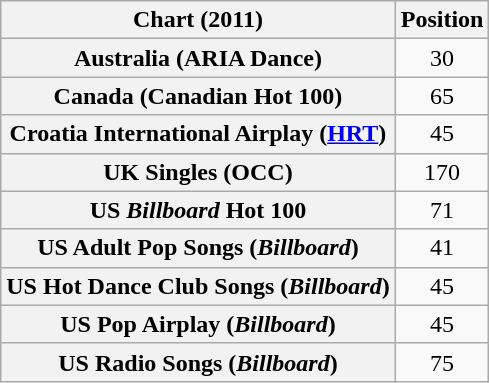<table class="wikitable sortable plainrowheaders">
<tr>
<th scope="col">Chart (2011)</th>
<th scope="col">Position</th>
</tr>
<tr>
<th scope="row">Australia (ARIA Dance)</th>
<td align="center">30</td>
</tr>
<tr>
<th scope="row">Canada (Canadian Hot 100)</th>
<td align="center">65</td>
</tr>
<tr>
<th scope="row">Croatia International Airplay (<a href='#'>HRT</a>)</th>
<td style="text-align:center;">45</td>
</tr>
<tr>
<th scope="row">UK Singles (OCC)</th>
<td align="center">170</td>
</tr>
<tr>
<th scope="row">US <em>Billboard</em> Hot 100</th>
<td align="center">71</td>
</tr>
<tr>
<th scope="row">US Adult Pop Songs (<em>Billboard</em>)</th>
<td align="center">41</td>
</tr>
<tr>
<th scope="row">US Hot Dance Club Songs (<em>Billboard</em>)</th>
<td align="center">45</td>
</tr>
<tr>
<th scope="row">US Pop Airplay (<em>Billboard</em>)</th>
<td align="center">45</td>
</tr>
<tr>
<th scope="row">US Radio Songs (<em>Billboard</em>)</th>
<td align="center">75</td>
</tr>
</table>
